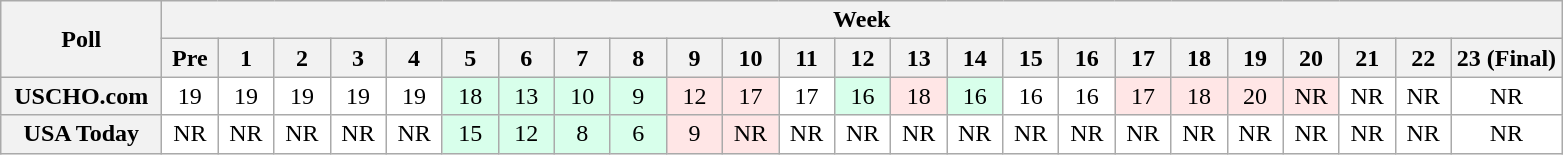<table class="wikitable" style="white-space:nowrap;">
<tr>
<th scope="col" width="100" rowspan="2">Poll</th>
<th colspan="24">Week</th>
</tr>
<tr>
<th scope="col" width="30">Pre</th>
<th scope="col" width="30">1</th>
<th scope="col" width="30">2</th>
<th scope="col" width="30">3</th>
<th scope="col" width="30">4</th>
<th scope="col" width="30">5</th>
<th scope="col" width="30">6</th>
<th scope="col" width="30">7</th>
<th scope="col" width="30">8</th>
<th scope="col" width="30">9</th>
<th scope="col" width="30">10</th>
<th scope="col" width="30">11</th>
<th scope="col" width="30">12</th>
<th scope="col" width="30">13</th>
<th scope="col" width="30">14</th>
<th scope="col" width="30">15</th>
<th scope="col" width="30">16</th>
<th scope="col" width="30">17</th>
<th scope="col" width="30">18</th>
<th scope="col" width="30">19</th>
<th scope="col" width="30">20</th>
<th scope="col" width="30">21</th>
<th scope="col" width="30">22</th>
<th scope="col" width="30">23 (Final)</th>
</tr>
<tr style="text-align:center;">
<th>USCHO.com</th>
<td bgcolor=FFFFFF>19</td>
<td bgcolor=FFFFFF>19</td>
<td bgcolor=FFFFFF>19</td>
<td bgcolor=FFFFFF>19</td>
<td bgcolor=FFFFFF>19</td>
<td bgcolor=D8FFEB>18</td>
<td bgcolor=D8FFEB>13</td>
<td bgcolor=D8FFEB>10</td>
<td bgcolor=D8FFEB>9</td>
<td bgcolor=FFE6E6>12</td>
<td bgcolor=FFE6E6>17</td>
<td bgcolor=FFFFFF>17</td>
<td bgcolor=D8FFEB>16</td>
<td bgcolor=FFE6E6>18</td>
<td bgcolor=D8FFEB>16</td>
<td bgcolor=FFFFFF>16</td>
<td bgcolor=FFFFFF>16</td>
<td bgcolor=FFE6E6>17</td>
<td bgcolor=FFE6E6>18</td>
<td bgcolor=FFE6E6>20</td>
<td bgcolor=FFE6E6>NR</td>
<td bgcolor=FFFFFF>NR</td>
<td bgcolor=FFFFFF>NR</td>
<td bgcolor=FFFFFF>NR</td>
</tr>
<tr style="text-align:center;">
<th>USA Today</th>
<td bgcolor=FFFFFF>NR</td>
<td bgcolor=FFFFFF>NR</td>
<td bgcolor=FFFFFF>NR</td>
<td bgcolor=FFFFFF>NR</td>
<td bgcolor=FFFFFF>NR</td>
<td bgcolor=D8FFEB>15</td>
<td bgcolor=D8FFEB>12</td>
<td bgcolor=D8FFEB>8</td>
<td bgcolor=D8FFEB>6</td>
<td bgcolor=FFE6E6>9</td>
<td bgcolor=FFE6E6>NR</td>
<td bgcolor=FFFFFF>NR</td>
<td bgcolor=FFFFFF>NR</td>
<td bgcolor=FFFFFF>NR</td>
<td bgcolor=FFFFFF>NR</td>
<td bgcolor=FFFFFF>NR</td>
<td bgcolor=FFFFFF>NR</td>
<td bgcolor=FFFFFF>NR</td>
<td bgcolor=FFFFFF>NR</td>
<td bgcolor=FFFFFF>NR</td>
<td bgcolor=FFFFFF>NR</td>
<td bgcolor=FFFFFF>NR</td>
<td bgcolor=FFFFFF>NR</td>
<td bgcolor=FFFFFF>NR</td>
</tr>
</table>
